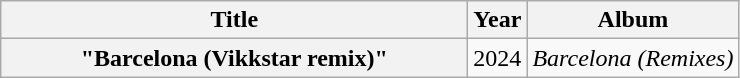<table class="wikitable plainrowheaders" style="text-align:center;">
<tr>
<th scope="col" style="width:19em;">Title</th>
<th scope="col" style="width:1em;">Year</th>
<th scope="col">Album</th>
</tr>
<tr>
<th scope="row">"Barcelona (Vikkstar remix)"<br></th>
<td>2024</td>
<td><em>Barcelona (Remixes)</em></td>
</tr>
</table>
